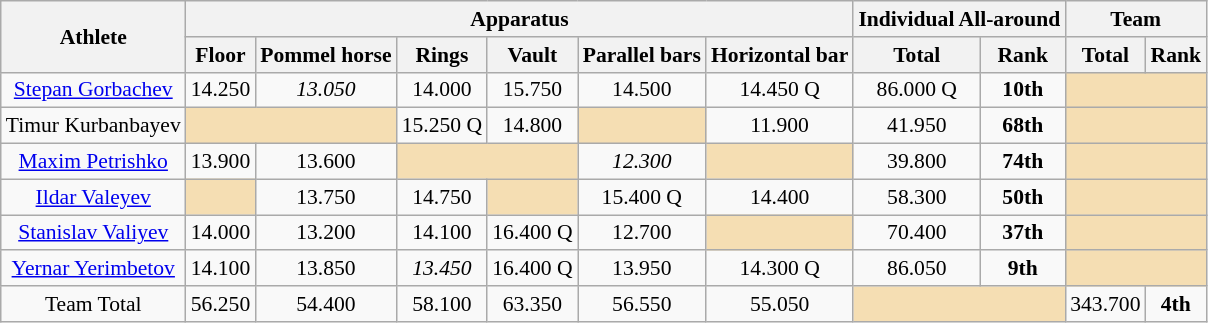<table class=wikitable style="text-align:center; font-size:90%">
<tr>
<th rowspan=2>Athlete</th>
<th colspan=6>Apparatus</th>
<th colspan=2>Individual All-around</th>
<th colspan=2>Team</th>
</tr>
<tr>
<th>Floor</th>
<th>Pommel horse</th>
<th>Rings</th>
<th>Vault</th>
<th>Parallel bars</th>
<th>Horizontal bar</th>
<th>Total</th>
<th>Rank</th>
<th>Total</th>
<th>Rank</th>
</tr>
<tr>
<td><a href='#'>Stepan Gorbachev</a></td>
<td align="center">14.250</td>
<td align="center"><em>13.050</em></td>
<td align="center">14.000</td>
<td align="center">15.750</td>
<td align="center">14.500</td>
<td align="center">14.450 Q</td>
<td align="center">86.000 Q</td>
<td align="center"><strong>10th</strong></td>
<td bgcolor=wheat colspan=2></td>
</tr>
<tr>
<td>Timur Kurbanbayev</td>
<td bgcolor=wheat colspan=2></td>
<td align="center">15.250 Q</td>
<td align="center">14.800</td>
<td bgcolor=wheat></td>
<td align="center">11.900</td>
<td align="center">41.950</td>
<td align="center"><strong>68th</strong></td>
<td bgcolor=wheat colspan=2></td>
</tr>
<tr>
<td><a href='#'>Maxim Petrishko</a></td>
<td align="center">13.900</td>
<td align="center">13.600</td>
<td bgcolor=wheat colspan=2></td>
<td align="center"><em>12.300</em></td>
<td bgcolor=wheat></td>
<td align="center">39.800</td>
<td align="center"><strong>74th</strong></td>
<td bgcolor=wheat colspan=2></td>
</tr>
<tr>
<td><a href='#'>Ildar Valeyev</a></td>
<td bgcolor=wheat></td>
<td align="center">13.750</td>
<td align="center">14.750</td>
<td bgcolor=wheat></td>
<td align="center">15.400 Q</td>
<td align="center">14.400</td>
<td align="center">58.300</td>
<td align="center"><strong>50th</strong></td>
<td bgcolor=wheat colspan=2></td>
</tr>
<tr>
<td><a href='#'>Stanislav Valiyev</a></td>
<td align="center">14.000</td>
<td align="center">13.200</td>
<td align="center">14.100</td>
<td align="center">16.400 Q</td>
<td align="center">12.700</td>
<td bgcolor=wheat></td>
<td align="center">70.400</td>
<td align="center"><strong>37th</strong></td>
<td bgcolor=wheat colspan=2></td>
</tr>
<tr>
<td><a href='#'>Yernar Yerimbetov</a></td>
<td align="center">14.100</td>
<td align="center">13.850</td>
<td align="center"><em>13.450</em></td>
<td align="center">16.400 Q</td>
<td align="center">13.950</td>
<td align="center">14.300 Q</td>
<td align="center">86.050</td>
<td align="center"><strong>9th</strong></td>
<td bgcolor=wheat colspan=2></td>
</tr>
<tr>
<td>Team Total</td>
<td align="center">56.250</td>
<td align="center">54.400</td>
<td align="center">58.100</td>
<td align="center">63.350</td>
<td align="center">56.550</td>
<td align="center">55.050</td>
<td bgcolor=wheat colspan=2></td>
<td align="center">343.700</td>
<td align="center"><strong>4th</strong></td>
</tr>
</table>
